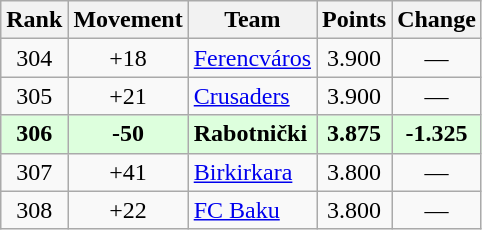<table class="wikitable" style="text-align: center;">
<tr>
<th>Rank</th>
<th>Movement</th>
<th>Team</th>
<th>Points</th>
<th>Change</th>
</tr>
<tr>
<td>304</td>
<td> +18</td>
<td align=left> <a href='#'>Ferencváros</a></td>
<td>3.900</td>
<td>—</td>
</tr>
<tr>
<td>305</td>
<td> +21</td>
<td align=left> <a href='#'>Crusaders</a></td>
<td>3.900</td>
<td>—</td>
</tr>
<tr style="background:#dfd;">
<td><strong>306</strong></td>
<td> <strong>-50</strong></td>
<td align=left> <strong>Rabotnički</strong></td>
<td><strong>3.875</strong></td>
<td> <strong>-1.325</strong></td>
</tr>
<tr>
<td>307</td>
<td> +41</td>
<td align=left> <a href='#'>Birkirkara</a></td>
<td>3.800</td>
<td>—</td>
</tr>
<tr>
<td>308</td>
<td> +22</td>
<td align=left> <a href='#'>FC Baku</a></td>
<td>3.800</td>
<td>—</td>
</tr>
</table>
